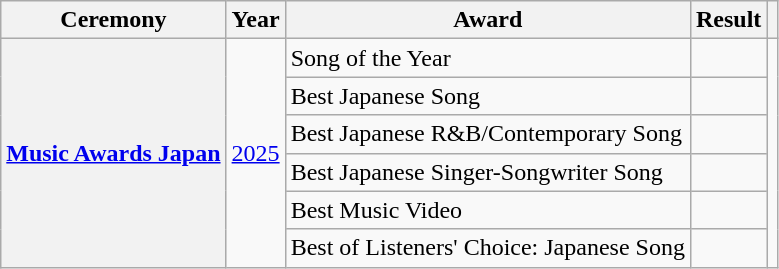<table class="wikitable plainrowheaders">
<tr>
<th scope="col">Ceremony</th>
<th scope="col">Year</th>
<th scope="col">Award</th>
<th scope="col">Result</th>
<th scope="col" class="unsortable"></th>
</tr>
<tr>
<th scope="row" rowspan="6"><a href='#'>Music Awards Japan</a></th>
<td style="text-align:center" rowspan="6"><a href='#'>2025</a></td>
<td>Song of the Year</td>
<td></td>
<td style="text-align:center" rowspan="6"></td>
</tr>
<tr>
<td>Best Japanese Song</td>
<td></td>
</tr>
<tr>
<td>Best Japanese R&B/Contemporary Song</td>
<td></td>
</tr>
<tr>
<td>Best Japanese Singer-Songwriter Song</td>
<td></td>
</tr>
<tr>
<td>Best Music Video</td>
<td></td>
</tr>
<tr>
<td>Best of Listeners' Choice: Japanese Song</td>
<td></td>
</tr>
</table>
